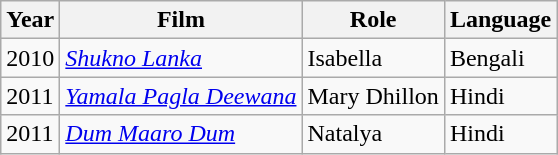<table class="wikitable sortable">
<tr>
<th>Year</th>
<th>Film</th>
<th>Role</th>
<th>Language</th>
</tr>
<tr>
<td>2010</td>
<td><em><a href='#'>Shukno Lanka</a></em></td>
<td>Isabella</td>
<td>Bengali</td>
</tr>
<tr>
<td>2011</td>
<td><em><a href='#'>Yamala Pagla Deewana</a></em></td>
<td>Mary Dhillon</td>
<td>Hindi</td>
</tr>
<tr>
<td>2011</td>
<td><em><a href='#'>Dum Maaro Dum</a></em></td>
<td>Natalya</td>
<td>Hindi</td>
</tr>
</table>
